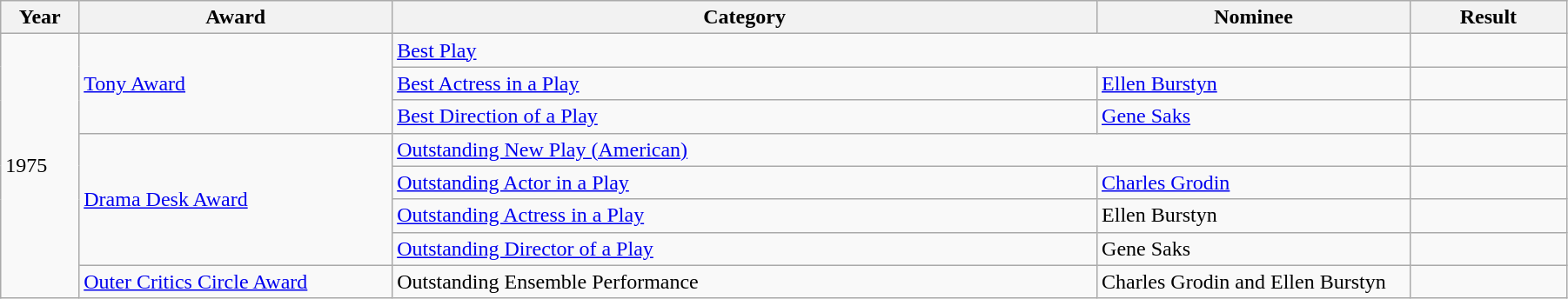<table class="wikitable" style="width:95%;">
<tr>
<th style="width:5%;">Year</th>
<th style="width:20%;">Award</th>
<th style="width:45%;">Category</th>
<th style="width:20%;">Nominee</th>
<th style="width:10%;">Result</th>
</tr>
<tr>
<td rowspan="8">1975</td>
<td rowspan="3"><a href='#'>Tony Award</a></td>
<td colspan="2"><a href='#'>Best Play</a></td>
<td></td>
</tr>
<tr>
<td><a href='#'>Best Actress in a Play</a></td>
<td><a href='#'>Ellen Burstyn</a></td>
<td></td>
</tr>
<tr>
<td><a href='#'>Best Direction of a Play</a></td>
<td><a href='#'>Gene Saks</a></td>
<td></td>
</tr>
<tr>
<td rowspan="4"><a href='#'>Drama Desk Award</a></td>
<td colspan="2"><a href='#'>Outstanding New Play (American)</a></td>
<td></td>
</tr>
<tr>
<td><a href='#'>Outstanding Actor in a Play</a></td>
<td><a href='#'>Charles Grodin</a></td>
<td></td>
</tr>
<tr>
<td><a href='#'>Outstanding Actress in a Play</a></td>
<td>Ellen Burstyn</td>
<td></td>
</tr>
<tr>
<td><a href='#'>Outstanding Director of a Play</a></td>
<td>Gene Saks</td>
<td></td>
</tr>
<tr>
<td><a href='#'>Outer Critics Circle Award</a></td>
<td>Outstanding Ensemble Performance</td>
<td>Charles Grodin and Ellen Burstyn</td>
<td></td>
</tr>
</table>
